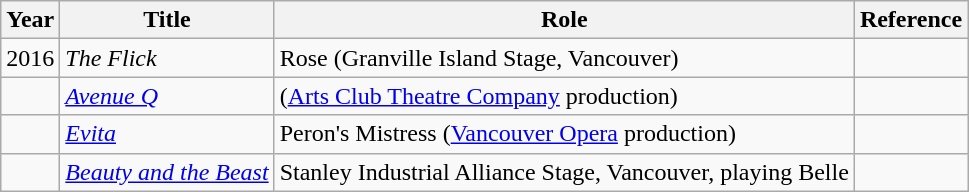<table class="wikitable">
<tr>
<th>Year</th>
<th>Title</th>
<th>Role</th>
<th>Reference</th>
</tr>
<tr>
<td>2016</td>
<td><em>The Flick</em></td>
<td>Rose (Granville Island Stage, Vancouver)</td>
<td></td>
</tr>
<tr>
<td></td>
<td><em><a href='#'>Avenue Q</a></em></td>
<td>(<a href='#'>Arts Club Theatre Company</a> production)</td>
<td></td>
</tr>
<tr>
<td></td>
<td><em><a href='#'>Evita</a></em></td>
<td>Peron's Mistress (<a href='#'>Vancouver Opera</a> production)</td>
<td></td>
</tr>
<tr>
<td></td>
<td><em><a href='#'>Beauty and the Beast</a></em></td>
<td>Stanley Industrial Alliance Stage, Vancouver, playing Belle</td>
<td></td>
</tr>
</table>
